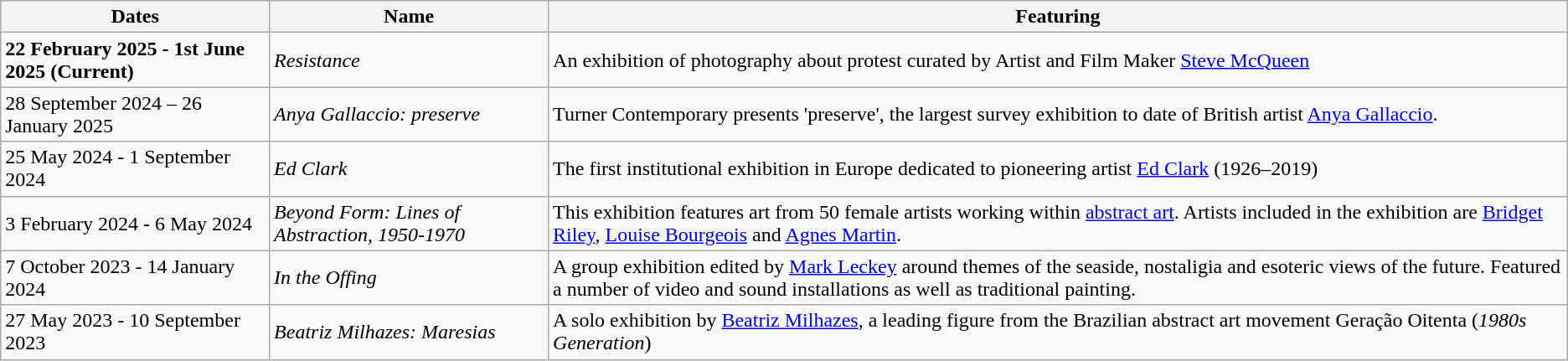<table class="wikitable">
<tr>
<th>Dates</th>
<th>Name</th>
<th>Featuring</th>
</tr>
<tr>
<td><strong>22 February 2025 - 1st June 2025 (Current)</strong></td>
<td><em>Resistance</em></td>
<td>An exhibition of photography about protest curated by Artist and Film Maker <a href='#'>Steve McQueen</a></td>
</tr>
<tr>
<td>28 September 2024 – 26 January 2025</td>
<td><em>Anya Gallaccio: preserve</em></td>
<td>Turner Contemporary presents 'preserve', the largest survey exhibition to date of British artist <a href='#'>Anya Gallaccio</a>.</td>
</tr>
<tr>
<td>25 May 2024 - 1 September 2024</td>
<td><em>Ed Clark</em></td>
<td>The first institutional exhibition in Europe dedicated to pioneering artist <a href='#'>Ed Clark</a> (1926–2019)</td>
</tr>
<tr>
<td>3 February 2024 - 6 May 2024</td>
<td><em>Beyond Form: Lines of Abstraction, 1950-1970</em></td>
<td>This exhibition features art from 50 female artists working within <a href='#'>abstract art</a>. Artists included in the exhibition are <a href='#'>Bridget Riley</a>, <a href='#'>Louise Bourgeois</a> and <a href='#'>Agnes Martin</a>.</td>
</tr>
<tr>
<td>7 October 2023 - 14 January 2024</td>
<td><em>In the Offing</em></td>
<td>A group exhibition edited by <a href='#'>Mark Leckey</a> around themes of the seaside, nostaligia and esoteric views of the future. Featured a number of video and sound installations as well as traditional painting.</td>
</tr>
<tr>
<td>27 May 2023 - 10 September 2023</td>
<td><em>Beatriz Milhazes: Maresias</em></td>
<td>A solo exhibition by <a href='#'>Beatriz Milhazes</a>, a leading figure from the Brazilian abstract art movement Geração Oitenta (<em>1980s Generation</em>)</td>
</tr>
</table>
